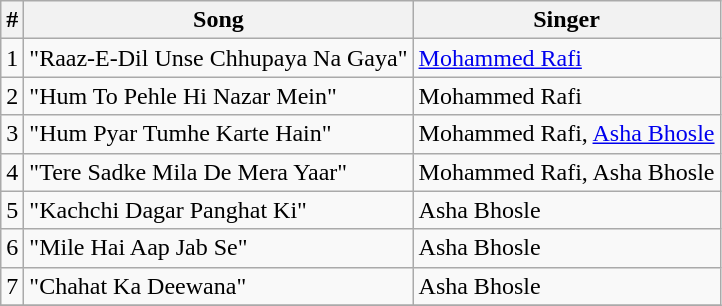<table class="wikitable">
<tr>
<th>#</th>
<th>Song</th>
<th>Singer</th>
</tr>
<tr>
<td>1</td>
<td>"Raaz-E-Dil Unse Chhupaya Na Gaya"</td>
<td><a href='#'>Mohammed Rafi</a></td>
</tr>
<tr>
<td>2</td>
<td>"Hum To Pehle Hi Nazar Mein"</td>
<td>Mohammed Rafi</td>
</tr>
<tr>
<td>3</td>
<td>"Hum Pyar Tumhe Karte Hain"</td>
<td>Mohammed Rafi, <a href='#'>Asha Bhosle</a></td>
</tr>
<tr>
<td>4</td>
<td>"Tere Sadke Mila De Mera Yaar"</td>
<td>Mohammed Rafi, Asha Bhosle</td>
</tr>
<tr>
<td>5</td>
<td>"Kachchi Dagar Panghat Ki"</td>
<td>Asha Bhosle</td>
</tr>
<tr>
<td>6</td>
<td>"Mile Hai Aap Jab Se"</td>
<td>Asha Bhosle</td>
</tr>
<tr>
<td>7</td>
<td>"Chahat Ka Deewana"</td>
<td>Asha Bhosle</td>
</tr>
<tr>
</tr>
</table>
